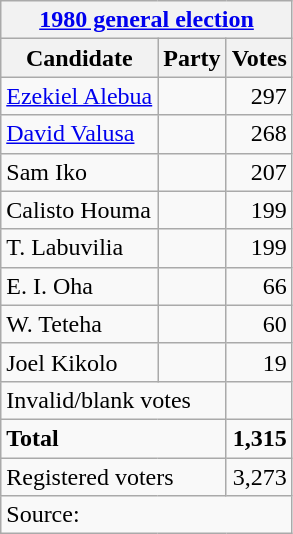<table class=wikitable style=text-align:left>
<tr>
<th colspan=3><a href='#'>1980 general election</a></th>
</tr>
<tr>
<th>Candidate</th>
<th>Party</th>
<th>Votes</th>
</tr>
<tr>
<td><a href='#'>Ezekiel Alebua</a></td>
<td></td>
<td align=right>297</td>
</tr>
<tr>
<td><a href='#'>David Valusa</a></td>
<td></td>
<td align=right>268</td>
</tr>
<tr>
<td>Sam Iko</td>
<td></td>
<td align=right>207</td>
</tr>
<tr>
<td>Calisto Houma</td>
<td></td>
<td align=right>199</td>
</tr>
<tr>
<td>T. Labuvilia</td>
<td></td>
<td align=right>199</td>
</tr>
<tr>
<td>E. I. Oha</td>
<td></td>
<td align=right>66</td>
</tr>
<tr>
<td>W. Teteha</td>
<td></td>
<td align=right>60</td>
</tr>
<tr>
<td>Joel Kikolo</td>
<td></td>
<td align=right>19</td>
</tr>
<tr>
<td colspan=2>Invalid/blank votes</td>
<td></td>
</tr>
<tr>
<td colspan=2><strong>Total</strong></td>
<td align=right><strong>1,315</strong></td>
</tr>
<tr>
<td colspan=2>Registered voters</td>
<td align=right>3,273</td>
</tr>
<tr>
<td colspan=3>Source: </td>
</tr>
</table>
